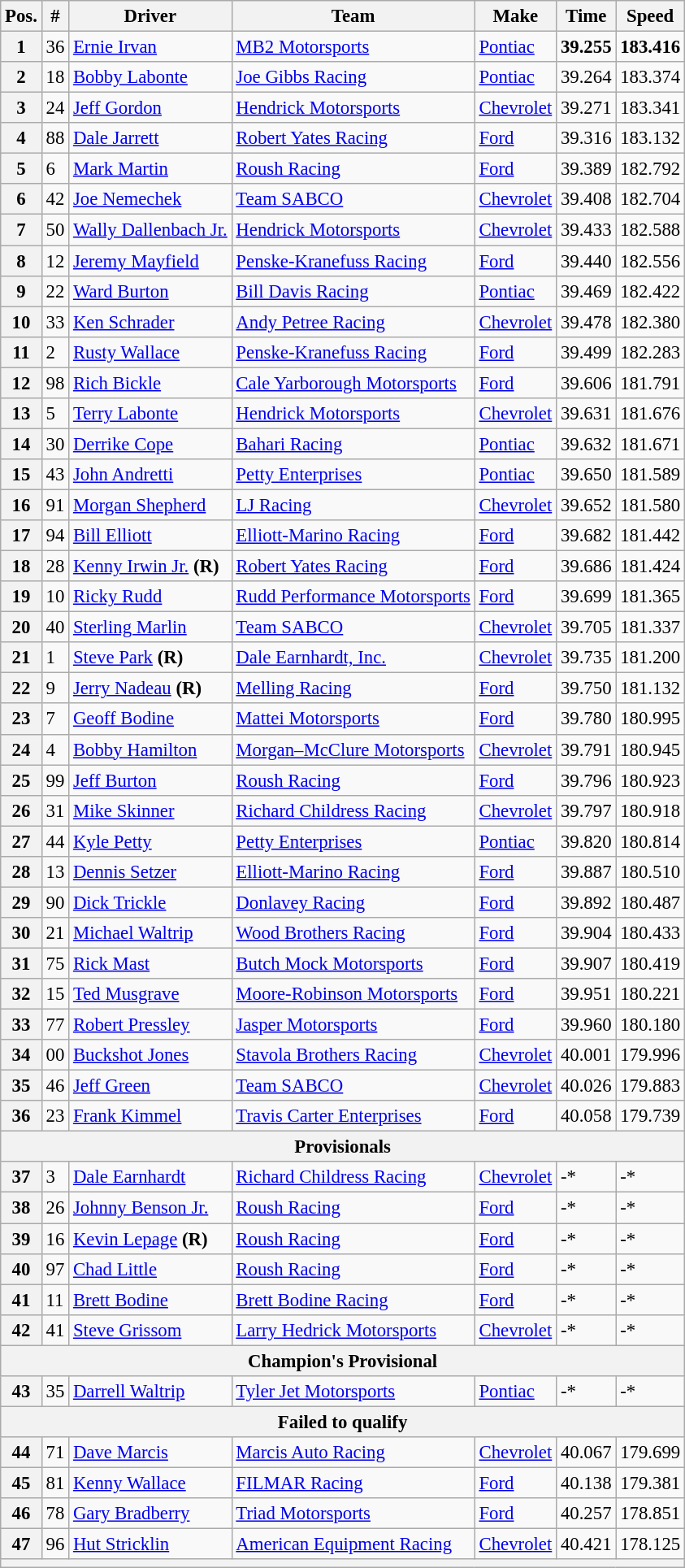<table class="wikitable" style="font-size:95%">
<tr>
<th>Pos.</th>
<th>#</th>
<th>Driver</th>
<th>Team</th>
<th>Make</th>
<th>Time</th>
<th>Speed</th>
</tr>
<tr>
<th>1</th>
<td>36</td>
<td><a href='#'>Ernie Irvan</a></td>
<td><a href='#'>MB2 Motorsports</a></td>
<td><a href='#'>Pontiac</a></td>
<td><strong>39.255</strong></td>
<td><strong>183.416</strong></td>
</tr>
<tr>
<th>2</th>
<td>18</td>
<td><a href='#'>Bobby Labonte</a></td>
<td><a href='#'>Joe Gibbs Racing</a></td>
<td><a href='#'>Pontiac</a></td>
<td>39.264</td>
<td>183.374</td>
</tr>
<tr>
<th>3</th>
<td>24</td>
<td><a href='#'>Jeff Gordon</a></td>
<td><a href='#'>Hendrick Motorsports</a></td>
<td><a href='#'>Chevrolet</a></td>
<td>39.271</td>
<td>183.341</td>
</tr>
<tr>
<th>4</th>
<td>88</td>
<td><a href='#'>Dale Jarrett</a></td>
<td><a href='#'>Robert Yates Racing</a></td>
<td><a href='#'>Ford</a></td>
<td>39.316</td>
<td>183.132</td>
</tr>
<tr>
<th>5</th>
<td>6</td>
<td><a href='#'>Mark Martin</a></td>
<td><a href='#'>Roush Racing</a></td>
<td><a href='#'>Ford</a></td>
<td>39.389</td>
<td>182.792</td>
</tr>
<tr>
<th>6</th>
<td>42</td>
<td><a href='#'>Joe Nemechek</a></td>
<td><a href='#'>Team SABCO</a></td>
<td><a href='#'>Chevrolet</a></td>
<td>39.408</td>
<td>182.704</td>
</tr>
<tr>
<th>7</th>
<td>50</td>
<td><a href='#'>Wally Dallenbach Jr.</a></td>
<td><a href='#'>Hendrick Motorsports</a></td>
<td><a href='#'>Chevrolet</a></td>
<td>39.433</td>
<td>182.588</td>
</tr>
<tr>
<th>8</th>
<td>12</td>
<td><a href='#'>Jeremy Mayfield</a></td>
<td><a href='#'>Penske-Kranefuss Racing</a></td>
<td><a href='#'>Ford</a></td>
<td>39.440</td>
<td>182.556</td>
</tr>
<tr>
<th>9</th>
<td>22</td>
<td><a href='#'>Ward Burton</a></td>
<td><a href='#'>Bill Davis Racing</a></td>
<td><a href='#'>Pontiac</a></td>
<td>39.469</td>
<td>182.422</td>
</tr>
<tr>
<th>10</th>
<td>33</td>
<td><a href='#'>Ken Schrader</a></td>
<td><a href='#'>Andy Petree Racing</a></td>
<td><a href='#'>Chevrolet</a></td>
<td>39.478</td>
<td>182.380</td>
</tr>
<tr>
<th>11</th>
<td>2</td>
<td><a href='#'>Rusty Wallace</a></td>
<td><a href='#'>Penske-Kranefuss Racing</a></td>
<td><a href='#'>Ford</a></td>
<td>39.499</td>
<td>182.283</td>
</tr>
<tr>
<th>12</th>
<td>98</td>
<td><a href='#'>Rich Bickle</a></td>
<td><a href='#'>Cale Yarborough Motorsports</a></td>
<td><a href='#'>Ford</a></td>
<td>39.606</td>
<td>181.791</td>
</tr>
<tr>
<th>13</th>
<td>5</td>
<td><a href='#'>Terry Labonte</a></td>
<td><a href='#'>Hendrick Motorsports</a></td>
<td><a href='#'>Chevrolet</a></td>
<td>39.631</td>
<td>181.676</td>
</tr>
<tr>
<th>14</th>
<td>30</td>
<td><a href='#'>Derrike Cope</a></td>
<td><a href='#'>Bahari Racing</a></td>
<td><a href='#'>Pontiac</a></td>
<td>39.632</td>
<td>181.671</td>
</tr>
<tr>
<th>15</th>
<td>43</td>
<td><a href='#'>John Andretti</a></td>
<td><a href='#'>Petty Enterprises</a></td>
<td><a href='#'>Pontiac</a></td>
<td>39.650</td>
<td>181.589</td>
</tr>
<tr>
<th>16</th>
<td>91</td>
<td><a href='#'>Morgan Shepherd</a></td>
<td><a href='#'>LJ Racing</a></td>
<td><a href='#'>Chevrolet</a></td>
<td>39.652</td>
<td>181.580</td>
</tr>
<tr>
<th>17</th>
<td>94</td>
<td><a href='#'>Bill Elliott</a></td>
<td><a href='#'>Elliott-Marino Racing</a></td>
<td><a href='#'>Ford</a></td>
<td>39.682</td>
<td>181.442</td>
</tr>
<tr>
<th>18</th>
<td>28</td>
<td><a href='#'>Kenny Irwin Jr.</a> <strong>(R)</strong></td>
<td><a href='#'>Robert Yates Racing</a></td>
<td><a href='#'>Ford</a></td>
<td>39.686</td>
<td>181.424</td>
</tr>
<tr>
<th>19</th>
<td>10</td>
<td><a href='#'>Ricky Rudd</a></td>
<td><a href='#'>Rudd Performance Motorsports</a></td>
<td><a href='#'>Ford</a></td>
<td>39.699</td>
<td>181.365</td>
</tr>
<tr>
<th>20</th>
<td>40</td>
<td><a href='#'>Sterling Marlin</a></td>
<td><a href='#'>Team SABCO</a></td>
<td><a href='#'>Chevrolet</a></td>
<td>39.705</td>
<td>181.337</td>
</tr>
<tr>
<th>21</th>
<td>1</td>
<td><a href='#'>Steve Park</a> <strong>(R)</strong></td>
<td><a href='#'>Dale Earnhardt, Inc.</a></td>
<td><a href='#'>Chevrolet</a></td>
<td>39.735</td>
<td>181.200</td>
</tr>
<tr>
<th>22</th>
<td>9</td>
<td><a href='#'>Jerry Nadeau</a> <strong>(R)</strong></td>
<td><a href='#'>Melling Racing</a></td>
<td><a href='#'>Ford</a></td>
<td>39.750</td>
<td>181.132</td>
</tr>
<tr>
<th>23</th>
<td>7</td>
<td><a href='#'>Geoff Bodine</a></td>
<td><a href='#'>Mattei Motorsports</a></td>
<td><a href='#'>Ford</a></td>
<td>39.780</td>
<td>180.995</td>
</tr>
<tr>
<th>24</th>
<td>4</td>
<td><a href='#'>Bobby Hamilton</a></td>
<td><a href='#'>Morgan–McClure Motorsports</a></td>
<td><a href='#'>Chevrolet</a></td>
<td>39.791</td>
<td>180.945</td>
</tr>
<tr>
<th>25</th>
<td>99</td>
<td><a href='#'>Jeff Burton</a></td>
<td><a href='#'>Roush Racing</a></td>
<td><a href='#'>Ford</a></td>
<td>39.796</td>
<td>180.923</td>
</tr>
<tr>
<th>26</th>
<td>31</td>
<td><a href='#'>Mike Skinner</a></td>
<td><a href='#'>Richard Childress Racing</a></td>
<td><a href='#'>Chevrolet</a></td>
<td>39.797</td>
<td>180.918</td>
</tr>
<tr>
<th>27</th>
<td>44</td>
<td><a href='#'>Kyle Petty</a></td>
<td><a href='#'>Petty Enterprises</a></td>
<td><a href='#'>Pontiac</a></td>
<td>39.820</td>
<td>180.814</td>
</tr>
<tr>
<th>28</th>
<td>13</td>
<td><a href='#'>Dennis Setzer</a></td>
<td><a href='#'>Elliott-Marino Racing</a></td>
<td><a href='#'>Ford</a></td>
<td>39.887</td>
<td>180.510</td>
</tr>
<tr>
<th>29</th>
<td>90</td>
<td><a href='#'>Dick Trickle</a></td>
<td><a href='#'>Donlavey Racing</a></td>
<td><a href='#'>Ford</a></td>
<td>39.892</td>
<td>180.487</td>
</tr>
<tr>
<th>30</th>
<td>21</td>
<td><a href='#'>Michael Waltrip</a></td>
<td><a href='#'>Wood Brothers Racing</a></td>
<td><a href='#'>Ford</a></td>
<td>39.904</td>
<td>180.433</td>
</tr>
<tr>
<th>31</th>
<td>75</td>
<td><a href='#'>Rick Mast</a></td>
<td><a href='#'>Butch Mock Motorsports</a></td>
<td><a href='#'>Ford</a></td>
<td>39.907</td>
<td>180.419</td>
</tr>
<tr>
<th>32</th>
<td>15</td>
<td><a href='#'>Ted Musgrave</a></td>
<td><a href='#'>Moore-Robinson Motorsports</a></td>
<td><a href='#'>Ford</a></td>
<td>39.951</td>
<td>180.221</td>
</tr>
<tr>
<th>33</th>
<td>77</td>
<td><a href='#'>Robert Pressley</a></td>
<td><a href='#'>Jasper Motorsports</a></td>
<td><a href='#'>Ford</a></td>
<td>39.960</td>
<td>180.180</td>
</tr>
<tr>
<th>34</th>
<td>00</td>
<td><a href='#'>Buckshot Jones</a></td>
<td><a href='#'>Stavola Brothers Racing</a></td>
<td><a href='#'>Chevrolet</a></td>
<td>40.001</td>
<td>179.996</td>
</tr>
<tr>
<th>35</th>
<td>46</td>
<td><a href='#'>Jeff Green</a></td>
<td><a href='#'>Team SABCO</a></td>
<td><a href='#'>Chevrolet</a></td>
<td>40.026</td>
<td>179.883</td>
</tr>
<tr>
<th>36</th>
<td>23</td>
<td><a href='#'>Frank Kimmel</a></td>
<td><a href='#'>Travis Carter Enterprises</a></td>
<td><a href='#'>Ford</a></td>
<td>40.058</td>
<td>179.739</td>
</tr>
<tr>
<th colspan="7">Provisionals</th>
</tr>
<tr>
<th>37</th>
<td>3</td>
<td><a href='#'>Dale Earnhardt</a></td>
<td><a href='#'>Richard Childress Racing</a></td>
<td><a href='#'>Chevrolet</a></td>
<td>-*</td>
<td>-*</td>
</tr>
<tr>
<th>38</th>
<td>26</td>
<td><a href='#'>Johnny Benson Jr.</a></td>
<td><a href='#'>Roush Racing</a></td>
<td><a href='#'>Ford</a></td>
<td>-*</td>
<td>-*</td>
</tr>
<tr>
<th>39</th>
<td>16</td>
<td><a href='#'>Kevin Lepage</a> <strong>(R)</strong></td>
<td><a href='#'>Roush Racing</a></td>
<td><a href='#'>Ford</a></td>
<td>-*</td>
<td>-*</td>
</tr>
<tr>
<th>40</th>
<td>97</td>
<td><a href='#'>Chad Little</a></td>
<td><a href='#'>Roush Racing</a></td>
<td><a href='#'>Ford</a></td>
<td>-*</td>
<td>-*</td>
</tr>
<tr>
<th>41</th>
<td>11</td>
<td><a href='#'>Brett Bodine</a></td>
<td><a href='#'>Brett Bodine Racing</a></td>
<td><a href='#'>Ford</a></td>
<td>-*</td>
<td>-*</td>
</tr>
<tr>
<th>42</th>
<td>41</td>
<td><a href='#'>Steve Grissom</a></td>
<td><a href='#'>Larry Hedrick Motorsports</a></td>
<td><a href='#'>Chevrolet</a></td>
<td>-*</td>
<td>-*</td>
</tr>
<tr>
<th colspan="7">Champion's Provisional</th>
</tr>
<tr>
<th>43</th>
<td>35</td>
<td><a href='#'>Darrell Waltrip</a></td>
<td><a href='#'>Tyler Jet Motorsports</a></td>
<td><a href='#'>Pontiac</a></td>
<td>-*</td>
<td>-*</td>
</tr>
<tr>
<th colspan="7">Failed to qualify</th>
</tr>
<tr>
<th>44</th>
<td>71</td>
<td><a href='#'>Dave Marcis</a></td>
<td><a href='#'>Marcis Auto Racing</a></td>
<td><a href='#'>Chevrolet</a></td>
<td>40.067</td>
<td>179.699</td>
</tr>
<tr>
<th>45</th>
<td>81</td>
<td><a href='#'>Kenny Wallace</a></td>
<td><a href='#'>FILMAR Racing</a></td>
<td><a href='#'>Ford</a></td>
<td>40.138</td>
<td>179.381</td>
</tr>
<tr>
<th>46</th>
<td>78</td>
<td><a href='#'>Gary Bradberry</a></td>
<td><a href='#'>Triad Motorsports</a></td>
<td><a href='#'>Ford</a></td>
<td>40.257</td>
<td>178.851</td>
</tr>
<tr>
<th>47</th>
<td>96</td>
<td><a href='#'>Hut Stricklin</a></td>
<td><a href='#'>American Equipment Racing</a></td>
<td><a href='#'>Chevrolet</a></td>
<td>40.421</td>
<td>178.125</td>
</tr>
<tr>
<th colspan="7"></th>
</tr>
</table>
